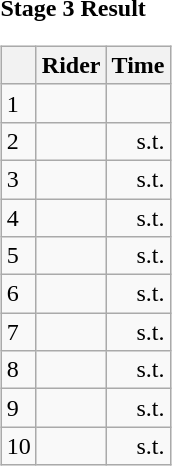<table>
<tr>
<td><strong>Stage 3 Result</strong><br><table class="wikitable">
<tr>
<th></th>
<th>Rider</th>
<th>Time</th>
</tr>
<tr>
<td>1</td>
<td></td>
<td style="text-align:right;"></td>
</tr>
<tr>
<td>2</td>
<td></td>
<td style="text-align:right;">s.t.</td>
</tr>
<tr>
<td>3</td>
<td></td>
<td style="text-align:right;">s.t.</td>
</tr>
<tr>
<td>4</td>
<td></td>
<td style="text-align:right;">s.t.</td>
</tr>
<tr>
<td>5</td>
<td></td>
<td style="text-align:right;">s.t.</td>
</tr>
<tr>
<td>6</td>
<td></td>
<td style="text-align:right;">s.t.</td>
</tr>
<tr>
<td>7</td>
<td></td>
<td style="text-align:right;">s.t.</td>
</tr>
<tr>
<td>8</td>
<td></td>
<td style="text-align:right;">s.t.</td>
</tr>
<tr>
<td>9</td>
<td></td>
<td style="text-align:right;">s.t.</td>
</tr>
<tr>
<td>10</td>
<td></td>
<td style="text-align:right;">s.t.</td>
</tr>
</table>
</td>
</tr>
</table>
